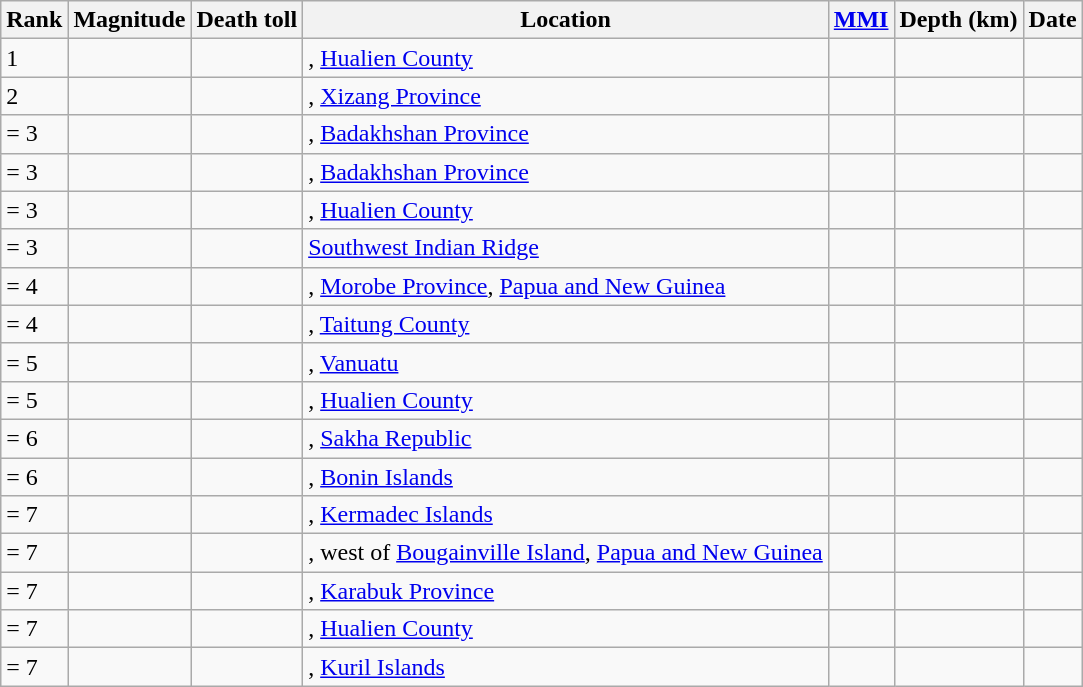<table class="sortable wikitable" style="font-size:100%;">
<tr>
<th>Rank</th>
<th>Magnitude</th>
<th>Death toll</th>
<th>Location</th>
<th><a href='#'>MMI</a></th>
<th>Depth (km)</th>
<th>Date</th>
</tr>
<tr>
<td>1</td>
<td></td>
<td></td>
<td>, <a href='#'>Hualien County</a></td>
<td></td>
<td></td>
<td></td>
</tr>
<tr>
<td>2</td>
<td></td>
<td></td>
<td>, <a href='#'>Xizang Province</a></td>
<td></td>
<td></td>
<td></td>
</tr>
<tr>
<td>= 3</td>
<td></td>
<td></td>
<td>, <a href='#'>Badakhshan Province</a></td>
<td></td>
<td></td>
<td></td>
</tr>
<tr>
<td>= 3</td>
<td></td>
<td></td>
<td>, <a href='#'>Badakhshan Province</a></td>
<td></td>
<td></td>
<td></td>
</tr>
<tr>
<td>= 3</td>
<td></td>
<td></td>
<td>, <a href='#'>Hualien County</a></td>
<td></td>
<td></td>
<td></td>
</tr>
<tr>
<td>= 3</td>
<td></td>
<td></td>
<td><a href='#'>Southwest Indian Ridge</a></td>
<td></td>
<td></td>
<td></td>
</tr>
<tr>
<td>= 4</td>
<td></td>
<td></td>
<td>, <a href='#'>Morobe Province</a>, <a href='#'>Papua and New Guinea</a></td>
<td></td>
<td></td>
<td></td>
</tr>
<tr>
<td>= 4</td>
<td></td>
<td></td>
<td>, <a href='#'>Taitung County</a></td>
<td></td>
<td></td>
<td></td>
</tr>
<tr>
<td>= 5</td>
<td></td>
<td></td>
<td>, <a href='#'>Vanuatu</a></td>
<td></td>
<td></td>
<td></td>
</tr>
<tr>
<td>= 5</td>
<td></td>
<td></td>
<td>, <a href='#'>Hualien County</a></td>
<td></td>
<td></td>
<td></td>
</tr>
<tr>
<td>= 6</td>
<td></td>
<td></td>
<td>, <a href='#'>Sakha Republic</a></td>
<td></td>
<td></td>
<td></td>
</tr>
<tr>
<td>= 6</td>
<td></td>
<td></td>
<td>, <a href='#'>Bonin Islands</a></td>
<td></td>
<td></td>
<td></td>
</tr>
<tr>
<td>= 7</td>
<td></td>
<td></td>
<td>, <a href='#'>Kermadec Islands</a></td>
<td></td>
<td></td>
<td></td>
</tr>
<tr>
<td>= 7</td>
<td></td>
<td></td>
<td>, west of <a href='#'>Bougainville Island</a>, <a href='#'>Papua and New Guinea</a></td>
<td></td>
<td></td>
<td></td>
</tr>
<tr>
<td>= 7</td>
<td></td>
<td></td>
<td>, <a href='#'>Karabuk Province</a></td>
<td></td>
<td></td>
<td></td>
</tr>
<tr>
<td>= 7</td>
<td></td>
<td></td>
<td>, <a href='#'>Hualien County</a></td>
<td></td>
<td></td>
<td></td>
</tr>
<tr>
<td>= 7</td>
<td></td>
<td></td>
<td>, <a href='#'>Kuril Islands</a></td>
<td></td>
<td></td>
<td></td>
</tr>
</table>
